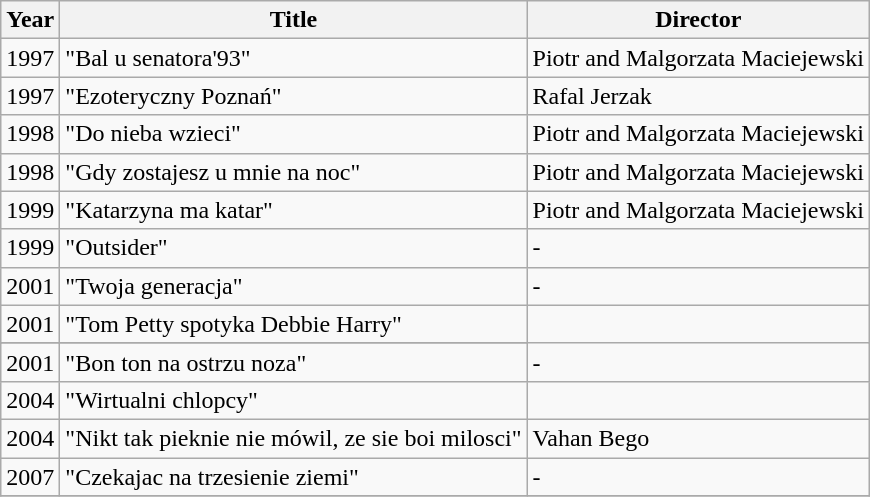<table class="wikitable">
<tr>
<th>Year</th>
<th>Title</th>
<th>Director</th>
</tr>
<tr>
<td>1997</td>
<td>"Bal u senatora'93"</td>
<td>Piotr and Malgorzata Maciejewski</td>
</tr>
<tr>
<td>1997</td>
<td>"Ezoteryczny Poznań"</td>
<td>Rafal Jerzak</td>
</tr>
<tr>
<td>1998</td>
<td>"Do nieba wzieci"</td>
<td>Piotr and Malgorzata Maciejewski</td>
</tr>
<tr>
<td>1998</td>
<td>"Gdy zostajesz u mnie na noc"</td>
<td>Piotr and Malgorzata Maciejewski</td>
</tr>
<tr>
<td>1999</td>
<td>"Katarzyna ma katar"</td>
<td>Piotr and Malgorzata Maciejewski</td>
</tr>
<tr>
<td>1999</td>
<td>"Outsider"</td>
<td>-</td>
</tr>
<tr>
<td>2001</td>
<td>"Twoja generacja"</td>
<td>-</td>
</tr>
<tr>
<td>2001</td>
<td>"Tom Petty spotyka Debbie Harry"</td>
</tr>
<tr>
</tr>
<tr>
<td>2001</td>
<td>"Bon ton na ostrzu noza"</td>
<td>-</td>
</tr>
<tr>
<td>2004</td>
<td>"Wirtualni chlopcy"</td>
<td></td>
</tr>
<tr>
<td>2004</td>
<td>"Nikt tak pieknie nie mówil, ze sie boi milosci"</td>
<td>Vahan Bego</td>
</tr>
<tr>
<td>2007</td>
<td>"Czekajac na trzesienie ziemi"</td>
<td>-</td>
</tr>
<tr>
</tr>
</table>
